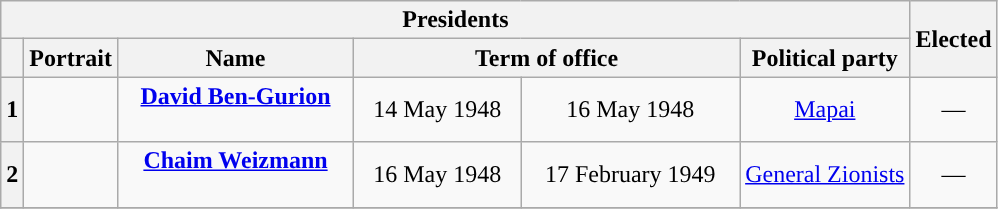<table class="wikitable" style="text-align:center">
<tr>
<th colspan="6">Presidents</th>
<th rowspan="2">Elected<br></th>
</tr>
<tr>
<th></th>
<th>Portrait</th>
<th width=150>Name<br></th>
<th colspan="2" width=250>Term of office</th>
<th>Political party<br></th>
</tr>
<tr>
<th style="background:">1</th>
<td></td>
<td><strong><a href='#'>David Ben-Gurion</a></strong><br><br></td>
<td>14 May 1948</td>
<td>16 May 1948</td>
<td><a href='#'>Mapai</a></td>
<td>—</td>
</tr>
<tr>
<th style="background:">2</th>
<td></td>
<td><strong><a href='#'>Chaim Weizmann</a></strong><br><br></td>
<td>16 May 1948</td>
<td>17 February 1949</td>
<td><a href='#'>General Zionists</a></td>
<td>—</td>
</tr>
<tr>
</tr>
</table>
